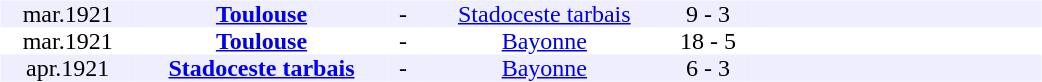<table width=700>
<tr>
<td width=700 valign=top><br><table border=0 cellspacing=0 cellpadding=0 style=font-size: 100%; border-collapse: collapse; width=100%>
<tr align=center bgcolor=#EEEEFF>
<td width=90>mar.1921</td>
<td width=170><strong><a href='#'>Toulouse</a></strong></td>
<td width=20>-</td>
<td width=170><a href='#'>Stadoceste tarbais</a></td>
<td width=50>9 - 3</td>
<td width=200></td>
</tr>
<tr align=center bgcolor=#FFFFFF>
<td width=90>mar.1921</td>
<td width=170><strong><a href='#'>Toulouse</a></strong></td>
<td width=20>-</td>
<td width=170><a href='#'>Bayonne</a></td>
<td width=50>18 - 5</td>
<td width=200></td>
</tr>
<tr align=center bgcolor=#EEEEFF>
<td width=90>apr.1921</td>
<td width=170><strong><a href='#'>Stadoceste tarbais</a></strong></td>
<td width=20>-</td>
<td width=170><a href='#'>Bayonne</a></td>
<td width=50>6 - 3</td>
<td width=200></td>
</tr>
</table>
</td>
</tr>
</table>
